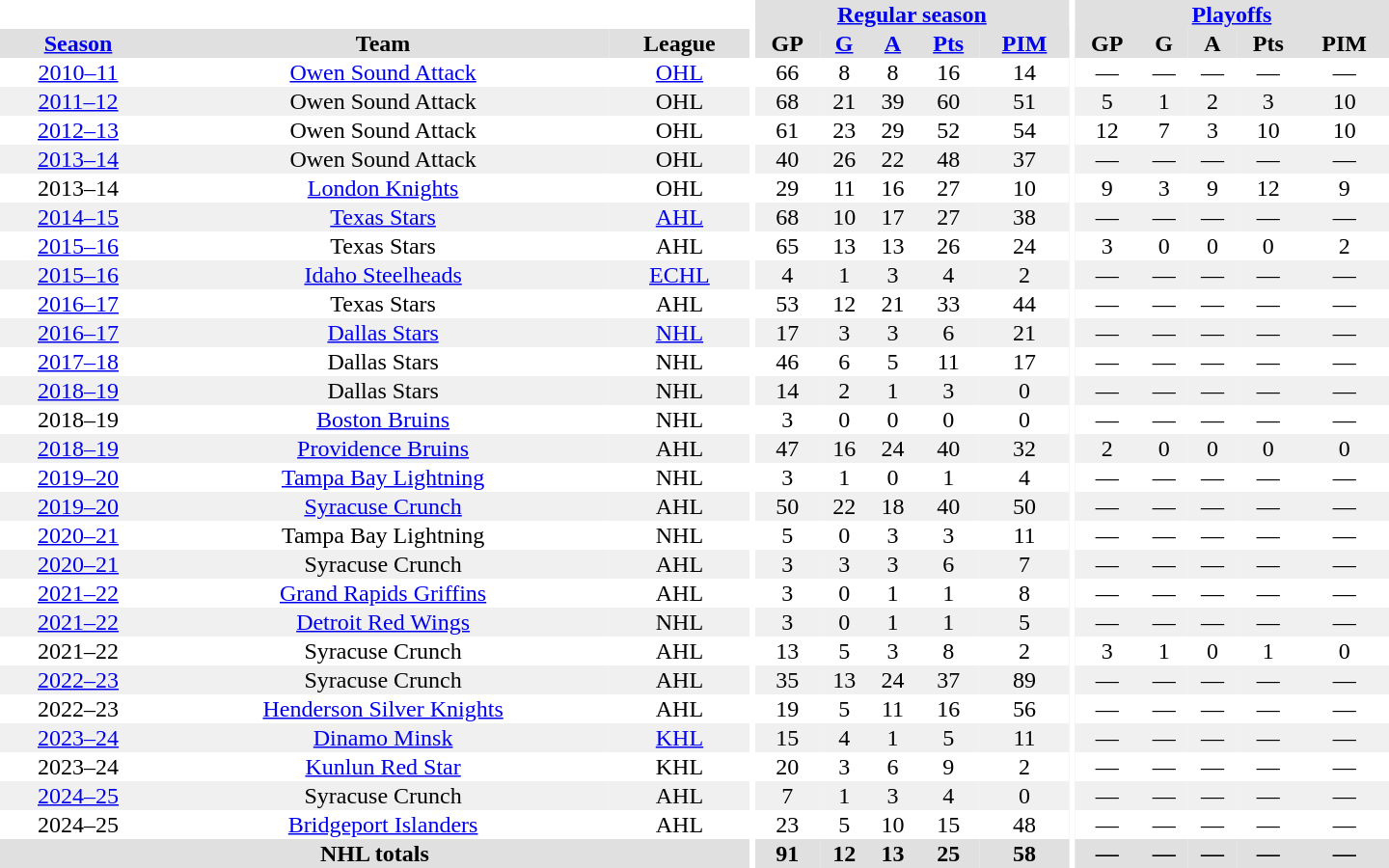<table border="0" cellpadding="1" cellspacing="0" style="text-align:center; width:60em">
<tr bgcolor="#e0e0e0">
<th colspan="3" bgcolor="#ffffff"></th>
<th rowspan="100" bgcolor="#ffffff"></th>
<th colspan="5"><a href='#'>Regular season</a></th>
<th rowspan="100" bgcolor="#ffffff"></th>
<th colspan="5"><a href='#'>Playoffs</a></th>
</tr>
<tr bgcolor="#e0e0e0">
<th><a href='#'>Season</a></th>
<th>Team</th>
<th>League</th>
<th>GP</th>
<th><a href='#'>G</a></th>
<th><a href='#'>A</a></th>
<th><a href='#'>Pts</a></th>
<th><a href='#'>PIM</a></th>
<th>GP</th>
<th>G</th>
<th>A</th>
<th>Pts</th>
<th>PIM</th>
</tr>
<tr>
<td><a href='#'>2010–11</a></td>
<td><a href='#'>Owen Sound Attack</a></td>
<td><a href='#'>OHL</a></td>
<td>66</td>
<td>8</td>
<td>8</td>
<td>16</td>
<td>14</td>
<td>—</td>
<td>—</td>
<td>—</td>
<td>—</td>
<td>—</td>
</tr>
<tr bgcolor="#f0f0f0">
<td><a href='#'>2011–12</a></td>
<td>Owen Sound Attack</td>
<td>OHL</td>
<td>68</td>
<td>21</td>
<td>39</td>
<td>60</td>
<td>51</td>
<td>5</td>
<td>1</td>
<td>2</td>
<td>3</td>
<td>10</td>
</tr>
<tr>
<td><a href='#'>2012–13</a></td>
<td>Owen Sound Attack</td>
<td>OHL</td>
<td>61</td>
<td>23</td>
<td>29</td>
<td>52</td>
<td>54</td>
<td>12</td>
<td>7</td>
<td>3</td>
<td>10</td>
<td>10</td>
</tr>
<tr bgcolor="#f0f0f0">
<td><a href='#'>2013–14</a></td>
<td>Owen Sound Attack</td>
<td>OHL</td>
<td>40</td>
<td>26</td>
<td>22</td>
<td>48</td>
<td>37</td>
<td>—</td>
<td>—</td>
<td>—</td>
<td>—</td>
<td>—</td>
</tr>
<tr>
<td>2013–14</td>
<td><a href='#'>London Knights</a></td>
<td>OHL</td>
<td>29</td>
<td>11</td>
<td>16</td>
<td>27</td>
<td>10</td>
<td>9</td>
<td>3</td>
<td>9</td>
<td>12</td>
<td>9</td>
</tr>
<tr bgcolor="#f0f0f0">
<td><a href='#'>2014–15</a></td>
<td><a href='#'>Texas Stars</a></td>
<td><a href='#'>AHL</a></td>
<td>68</td>
<td>10</td>
<td>17</td>
<td>27</td>
<td>38</td>
<td>—</td>
<td>—</td>
<td>—</td>
<td>—</td>
<td>—</td>
</tr>
<tr>
<td><a href='#'>2015–16</a></td>
<td>Texas Stars</td>
<td>AHL</td>
<td>65</td>
<td>13</td>
<td>13</td>
<td>26</td>
<td>24</td>
<td>3</td>
<td>0</td>
<td>0</td>
<td>0</td>
<td>2</td>
</tr>
<tr bgcolor="#f0f0f0">
<td><a href='#'>2015–16</a></td>
<td><a href='#'>Idaho Steelheads</a></td>
<td><a href='#'>ECHL</a></td>
<td>4</td>
<td>1</td>
<td>3</td>
<td>4</td>
<td>2</td>
<td>—</td>
<td>—</td>
<td>—</td>
<td>—</td>
<td>—</td>
</tr>
<tr>
<td><a href='#'>2016–17</a></td>
<td>Texas Stars</td>
<td>AHL</td>
<td>53</td>
<td>12</td>
<td>21</td>
<td>33</td>
<td>44</td>
<td>—</td>
<td>—</td>
<td>—</td>
<td>—</td>
<td>—</td>
</tr>
<tr bgcolor="#f0f0f0">
<td><a href='#'>2016–17</a></td>
<td><a href='#'>Dallas Stars</a></td>
<td><a href='#'>NHL</a></td>
<td>17</td>
<td>3</td>
<td>3</td>
<td>6</td>
<td>21</td>
<td>—</td>
<td>—</td>
<td>—</td>
<td>—</td>
<td>—</td>
</tr>
<tr>
<td><a href='#'>2017–18</a></td>
<td>Dallas Stars</td>
<td>NHL</td>
<td>46</td>
<td>6</td>
<td>5</td>
<td>11</td>
<td>17</td>
<td>—</td>
<td>—</td>
<td>—</td>
<td>—</td>
<td>—</td>
</tr>
<tr bgcolor="#f0f0f0">
<td><a href='#'>2018–19</a></td>
<td>Dallas Stars</td>
<td>NHL</td>
<td>14</td>
<td>2</td>
<td>1</td>
<td>3</td>
<td>0</td>
<td>—</td>
<td>—</td>
<td>—</td>
<td>—</td>
<td>—</td>
</tr>
<tr>
<td>2018–19</td>
<td><a href='#'>Boston Bruins</a></td>
<td>NHL</td>
<td>3</td>
<td>0</td>
<td>0</td>
<td>0</td>
<td>0</td>
<td>—</td>
<td>—</td>
<td>—</td>
<td>—</td>
<td>—</td>
</tr>
<tr bgcolor="#f0f0f0">
<td><a href='#'>2018–19</a></td>
<td><a href='#'>Providence Bruins</a></td>
<td>AHL</td>
<td>47</td>
<td>16</td>
<td>24</td>
<td>40</td>
<td>32</td>
<td>2</td>
<td>0</td>
<td>0</td>
<td>0</td>
<td>0</td>
</tr>
<tr>
<td><a href='#'>2019–20</a></td>
<td><a href='#'>Tampa Bay Lightning</a></td>
<td>NHL</td>
<td>3</td>
<td>1</td>
<td>0</td>
<td>1</td>
<td>4</td>
<td>—</td>
<td>—</td>
<td>—</td>
<td>—</td>
<td>—</td>
</tr>
<tr bgcolor="#f0f0f0">
<td><a href='#'>2019–20</a></td>
<td><a href='#'>Syracuse Crunch</a></td>
<td>AHL</td>
<td>50</td>
<td>22</td>
<td>18</td>
<td>40</td>
<td>50</td>
<td>—</td>
<td>—</td>
<td>—</td>
<td>—</td>
<td>—</td>
</tr>
<tr>
<td><a href='#'>2020–21</a></td>
<td>Tampa Bay Lightning</td>
<td>NHL</td>
<td>5</td>
<td>0</td>
<td>3</td>
<td>3</td>
<td>11</td>
<td>—</td>
<td>—</td>
<td>—</td>
<td>—</td>
<td>—</td>
</tr>
<tr bgcolor="#f0f0f0">
<td><a href='#'>2020–21</a></td>
<td>Syracuse Crunch</td>
<td>AHL</td>
<td>3</td>
<td>3</td>
<td>3</td>
<td>6</td>
<td>7</td>
<td>—</td>
<td>—</td>
<td>—</td>
<td>—</td>
<td>—</td>
</tr>
<tr>
<td><a href='#'>2021–22</a></td>
<td><a href='#'>Grand Rapids Griffins</a></td>
<td>AHL</td>
<td>3</td>
<td>0</td>
<td>1</td>
<td>1</td>
<td>8</td>
<td>—</td>
<td>—</td>
<td>—</td>
<td>—</td>
<td>—</td>
</tr>
<tr bgcolor="#f0f0f0">
<td><a href='#'>2021–22</a></td>
<td><a href='#'>Detroit Red Wings</a></td>
<td>NHL</td>
<td>3</td>
<td>0</td>
<td>1</td>
<td>1</td>
<td>5</td>
<td>—</td>
<td>—</td>
<td>—</td>
<td>—</td>
<td>—</td>
</tr>
<tr>
<td>2021–22</td>
<td>Syracuse Crunch</td>
<td>AHL</td>
<td>13</td>
<td>5</td>
<td>3</td>
<td>8</td>
<td>2</td>
<td>3</td>
<td>1</td>
<td>0</td>
<td>1</td>
<td>0</td>
</tr>
<tr bgcolor="#f0f0f0">
<td><a href='#'>2022–23</a></td>
<td>Syracuse Crunch</td>
<td>AHL</td>
<td>35</td>
<td>13</td>
<td>24</td>
<td>37</td>
<td>89</td>
<td>—</td>
<td>—</td>
<td>—</td>
<td>—</td>
<td>—</td>
</tr>
<tr>
<td>2022–23</td>
<td><a href='#'>Henderson Silver Knights</a></td>
<td>AHL</td>
<td>19</td>
<td>5</td>
<td>11</td>
<td>16</td>
<td>56</td>
<td>—</td>
<td>—</td>
<td>—</td>
<td>—</td>
<td>—</td>
</tr>
<tr bgcolor="#f0f0f0">
<td><a href='#'>2023–24</a></td>
<td><a href='#'>Dinamo Minsk</a></td>
<td><a href='#'>KHL</a></td>
<td>15</td>
<td>4</td>
<td>1</td>
<td>5</td>
<td>11</td>
<td>—</td>
<td>—</td>
<td>—</td>
<td>—</td>
<td>—</td>
</tr>
<tr>
<td>2023–24</td>
<td><a href='#'>Kunlun Red Star</a></td>
<td>KHL</td>
<td>20</td>
<td>3</td>
<td>6</td>
<td>9</td>
<td>2</td>
<td>—</td>
<td>—</td>
<td>—</td>
<td>—</td>
<td>—</td>
</tr>
<tr bgcolor="#f0f0f0">
<td><a href='#'>2024–25</a></td>
<td>Syracuse Crunch</td>
<td>AHL</td>
<td>7</td>
<td>1</td>
<td>3</td>
<td>4</td>
<td>0</td>
<td>—</td>
<td>—</td>
<td>—</td>
<td>—</td>
<td>—</td>
</tr>
<tr>
<td>2024–25</td>
<td><a href='#'>Bridgeport Islanders</a></td>
<td>AHL</td>
<td>23</td>
<td>5</td>
<td>10</td>
<td>15</td>
<td>48</td>
<td>—</td>
<td>—</td>
<td>—</td>
<td>—</td>
<td>—</td>
</tr>
<tr bgcolor="#e0e0e0">
<th colspan="3">NHL totals</th>
<th>91</th>
<th>12</th>
<th>13</th>
<th>25</th>
<th>58</th>
<th>—</th>
<th>—</th>
<th>—</th>
<th>—</th>
<th>—</th>
</tr>
</table>
